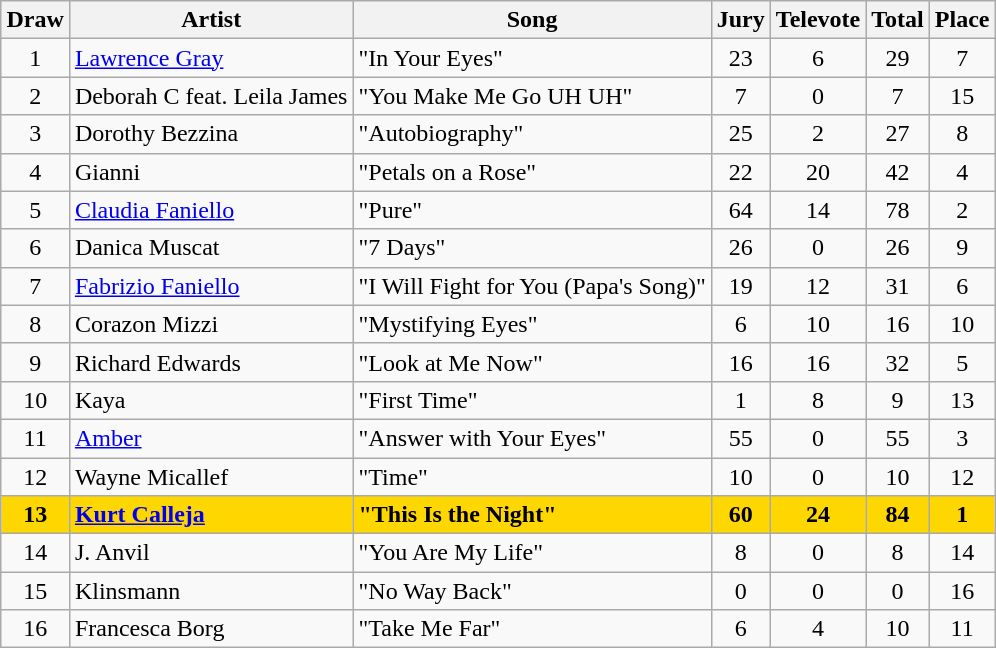<table class="sortable wikitable" style="margin: 1em auto 1em auto; text-align:center">
<tr>
<th>Draw</th>
<th>Artist</th>
<th>Song</th>
<th>Jury</th>
<th>Televote</th>
<th>Total</th>
<th>Place</th>
</tr>
<tr>
<td>1</td>
<td align="left"><a href='#'>Lawrence Gray</a></td>
<td align="left">"In Your Eyes"</td>
<td>23</td>
<td>6</td>
<td>29</td>
<td>7</td>
</tr>
<tr>
<td>2</td>
<td align="left">Deborah C feat. Leila James</td>
<td align="left">"You Make Me Go UH UH"</td>
<td>7</td>
<td>0</td>
<td>7</td>
<td>15</td>
</tr>
<tr>
<td>3</td>
<td align="left">Dorothy Bezzina</td>
<td align="left">"Autobiography"</td>
<td>25</td>
<td>2</td>
<td>27</td>
<td>8</td>
</tr>
<tr>
<td>4</td>
<td align="left">Gianni</td>
<td align="left">"Petals on a Rose"</td>
<td>22</td>
<td>20</td>
<td>42</td>
<td>4</td>
</tr>
<tr>
<td>5</td>
<td align="left"><a href='#'>Claudia Faniello</a></td>
<td align="left">"Pure"</td>
<td>64</td>
<td>14</td>
<td>78</td>
<td>2</td>
</tr>
<tr>
<td>6</td>
<td align="left">Danica Muscat</td>
<td align="left">"7 Days"</td>
<td>26</td>
<td>0</td>
<td>26</td>
<td>9</td>
</tr>
<tr>
<td>7</td>
<td align="left"><a href='#'>Fabrizio Faniello</a></td>
<td align="left">"I Will Fight for You (Papa's Song)"</td>
<td>19</td>
<td>12</td>
<td>31</td>
<td>6</td>
</tr>
<tr>
<td>8</td>
<td align="left">Corazon Mizzi</td>
<td align="left">"Mystifying Eyes"</td>
<td>6</td>
<td>10</td>
<td>16</td>
<td>10</td>
</tr>
<tr>
<td>9</td>
<td align="left">Richard Edwards</td>
<td align="left">"Look at Me Now"</td>
<td>16</td>
<td>16</td>
<td>32</td>
<td>5</td>
</tr>
<tr>
<td>10</td>
<td align="left">Kaya</td>
<td align="left">"First Time"</td>
<td>1</td>
<td>8</td>
<td>9</td>
<td>13</td>
</tr>
<tr>
<td>11</td>
<td align="left"><a href='#'>Amber</a></td>
<td align="left">"Answer with Your Eyes"</td>
<td>55</td>
<td>0</td>
<td>55</td>
<td>3</td>
</tr>
<tr>
<td>12</td>
<td align="left">Wayne Micallef</td>
<td align="left">"Time"</td>
<td>10</td>
<td>0</td>
<td>10</td>
<td>12</td>
</tr>
<tr style="font-weight:bold;background:gold">
<td>13</td>
<td align="left"><a href='#'>Kurt Calleja</a></td>
<td align="left">"This Is the Night"</td>
<td>60</td>
<td>24</td>
<td>84</td>
<td>1</td>
</tr>
<tr>
<td>14</td>
<td align="left">J. Anvil</td>
<td align="left">"You Are My Life"</td>
<td>8</td>
<td>0</td>
<td>8</td>
<td>14</td>
</tr>
<tr>
<td>15</td>
<td align="left">Klinsmann</td>
<td align="left">"No Way Back"</td>
<td>0</td>
<td>0</td>
<td>0</td>
<td>16</td>
</tr>
<tr>
<td>16</td>
<td align="left">Francesca Borg</td>
<td align="left">"Take Me Far"</td>
<td>6</td>
<td>4</td>
<td>10</td>
<td>11</td>
</tr>
</table>
